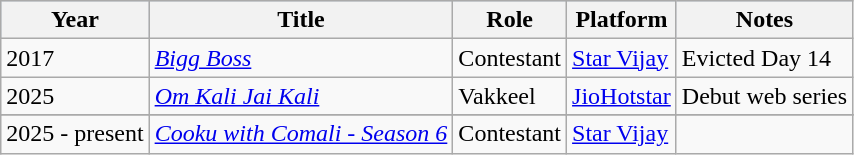<table class="wikitable sortable">
<tr style="background:#B0C4DE;">
<th>Year</th>
<th>Title</th>
<th>Role</th>
<th>Platform</th>
<th>Notes</th>
</tr>
<tr>
<td>2017</td>
<td><em><a href='#'>Bigg Boss</a></em></td>
<td>Contestant</td>
<td><a href='#'>Star Vijay</a></td>
<td>Evicted Day 14</td>
</tr>
<tr>
<td>2025</td>
<td><em><a href='#'>Om Kali Jai Kali</a></em></td>
<td>Vakkeel</td>
<td><a href='#'>JioHotstar</a></td>
<td>Debut web series</td>
</tr>
<tr>
</tr>
<tr>
<td>2025 - present</td>
<td><em><a href='#'>Cooku with Comali - Season 6</a></em></td>
<td>Contestant</td>
<td><a href='#'>Star Vijay</a></td>
<td></td>
</tr>
</table>
